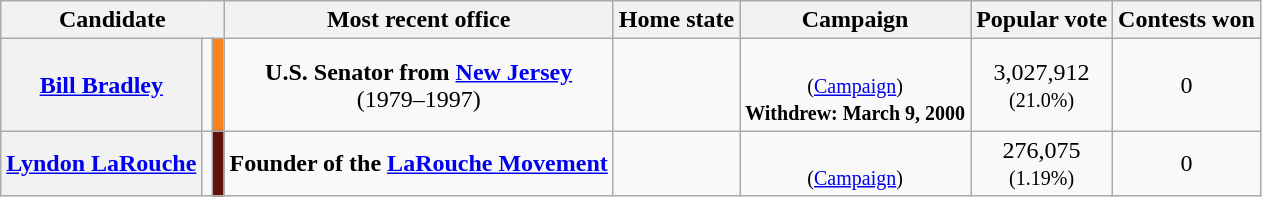<table class="wikitable sortable" style="text-align:center;">
<tr>
<th colspan="3">Candidate</th>
<th class="unsortable">Most recent office</th>
<th>Home state</th>
<th data-sort-type="date">Campaign</th>
<th>Popular vote</th>
<th>Contests won</th>
</tr>
<tr>
<th data-sort-value="Brown" scope="row"><a href='#'>Bill Bradley</a></th>
<td></td>
<td style="background:#FA8320;"></td>
<td><strong>U.S. Senator from <a href='#'>New Jersey</a></strong><br>(1979–1997)</td>
<td></td>
<td data-sort-value="05-03-2016"><br><small>(<a href='#'>Campaign</a>)</small><br><strong><small>Withdrew: March 9, 2000</small></strong></td>
<td data-sort-value="7,822,100">3,027,912<br><small>(21.0%)</small></td>
<td data-sort-value="11">0</td>
</tr>
<tr>
<th><a href='#'>Lyndon LaRouche</a></th>
<td></td>
<td style="background:#61130b;"></td>
<td><strong>Founder of the <a href='#'>LaRouche Movement</a></strong></td>
<td></td>
<td><br><small>(<a href='#'>Campaign</a>)</small></td>
<td>276,075<br><small>(1.19%)</small></td>
<td>0</td>
</tr>
</table>
